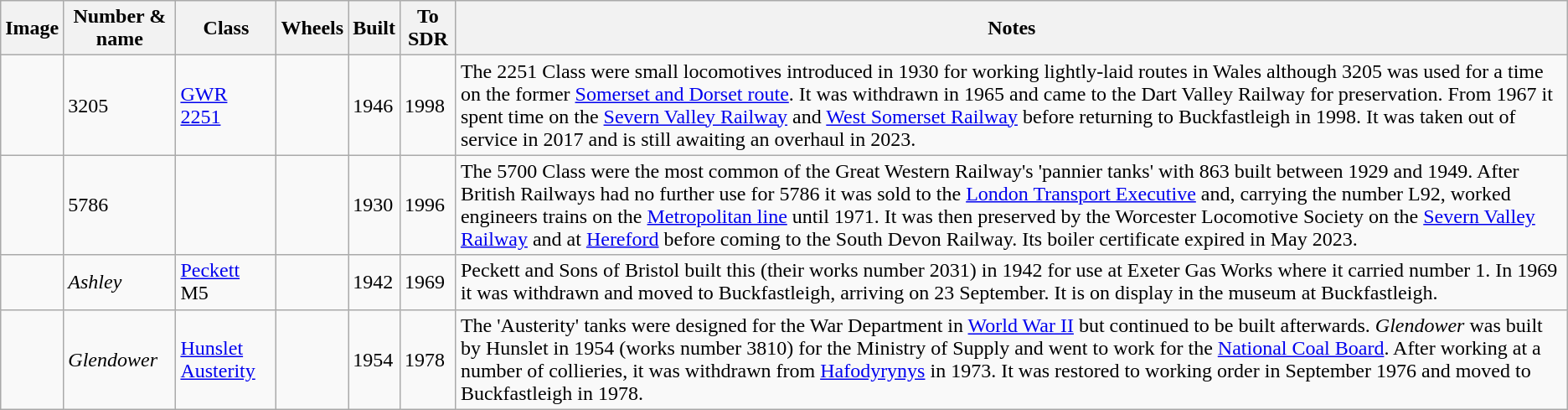<table class="wikitable sortable">
<tr>
<th class="unsortable">Image</th>
<th>Number & name</th>
<th>Class</th>
<th>Wheels</th>
<th>Built</th>
<th>To SDR</th>
<th class="unsortable">Notes</th>
</tr>
<tr>
<td></td>
<td>3205</td>
<td><a href='#'>GWR 2251</a></td>
<td></td>
<td>1946</td>
<td>1998</td>
<td>The 2251 Class were small locomotives introduced in 1930 for working lightly-laid routes in Wales although 3205 was used for a time on the former <a href='#'>Somerset and Dorset route</a>. It was withdrawn in 1965 and came to the Dart Valley Railway for preservation. From 1967 it spent time on the <a href='#'>Severn Valley Railway</a> and <a href='#'>West Somerset Railway</a> before returning to Buckfastleigh in 1998. It was taken out of service in 2017 and is still awaiting an overhaul in 2023.</td>
</tr>
<tr>
<td></td>
<td>5786</td>
<td></td>
<td></td>
<td>1930</td>
<td>1996</td>
<td>The 5700 Class were the most common of the Great Western Railway's 'pannier tanks' with 863 built between 1929 and 1949. After British Railways had no further use for 5786 it was sold to the <a href='#'>London Transport Executive</a> and, carrying the number L92, worked engineers trains on the <a href='#'>Metropolitan line</a> until 1971. It was then preserved by the Worcester Locomotive Society on the <a href='#'>Severn Valley Railway</a> and at <a href='#'>Hereford</a> before coming to the South Devon Railway. Its boiler certificate expired in May 2023.</td>
</tr>
<tr>
<td></td>
<td><em>Ashley</em></td>
<td><a href='#'>Peckett</a> M5</td>
<td></td>
<td>1942</td>
<td>1969</td>
<td>Peckett and Sons of Bristol built this (their works number 2031) in 1942 for use at Exeter Gas Works where it carried number 1. In 1969 it was withdrawn and moved to Buckfastleigh, arriving on 23 September. It is on display in the museum at Buckfastleigh.</td>
</tr>
<tr>
<td></td>
<td><em>Glendower</em></td>
<td><a href='#'>Hunslet Austerity</a></td>
<td></td>
<td>1954</td>
<td>1978</td>
<td>The 'Austerity' tanks were designed for the War Department in <a href='#'>World War II</a> but continued to be built afterwards. <em>Glendower</em> was built by Hunslet in 1954 (works number 3810) for the Ministry of Supply and went to work for the <a href='#'>National Coal Board</a>. After working at a number of collieries, it was withdrawn from <a href='#'>Hafodyrynys</a> in 1973. It was restored to working order in September 1976 and moved to Buckfastleigh in 1978.</td>
</tr>
</table>
